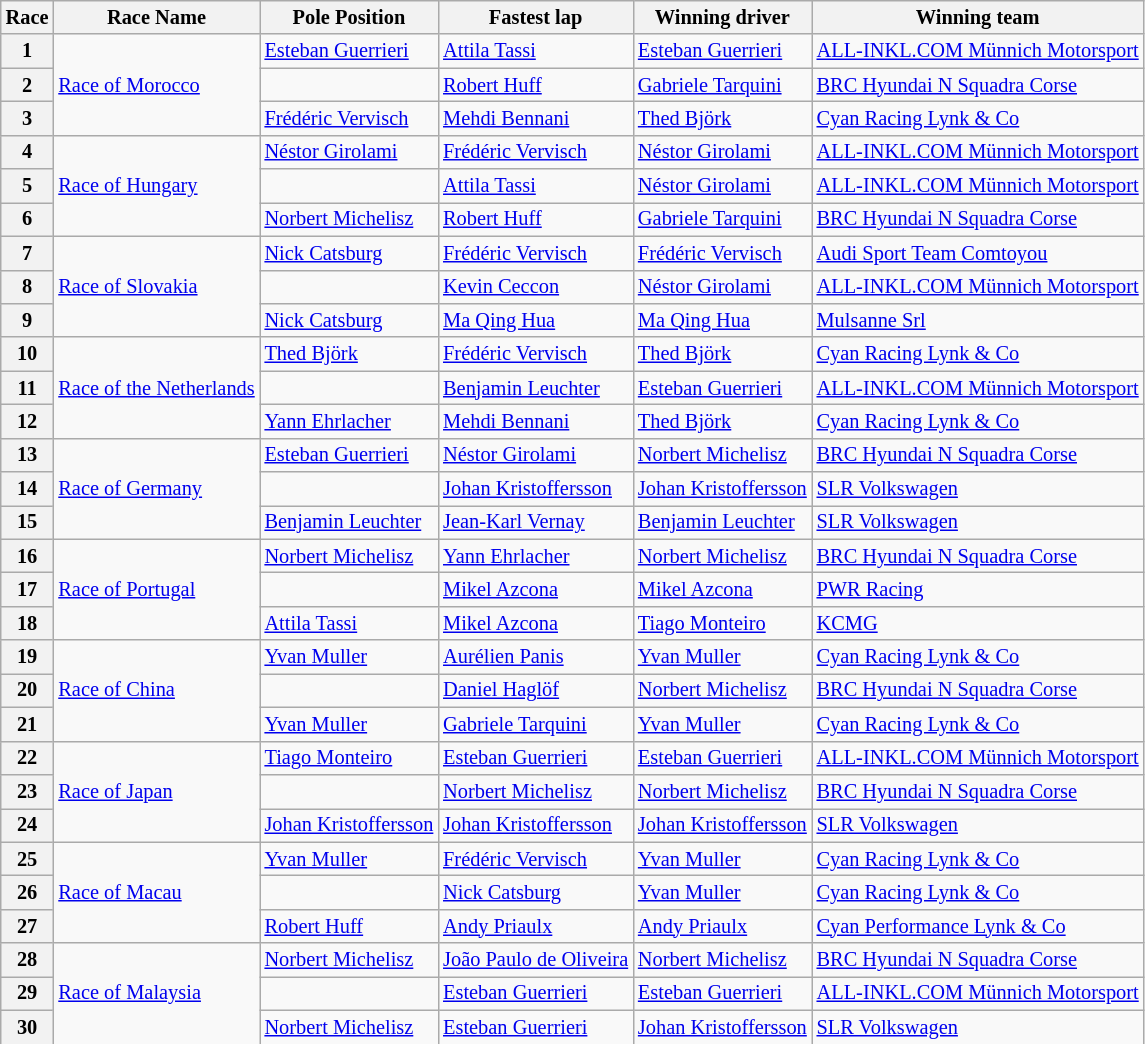<table class="wikitable" style="font-size:85%">
<tr>
<th>Race</th>
<th>Race Name</th>
<th>Pole Position</th>
<th>Fastest lap</th>
<th>Winning driver</th>
<th>Winning team</th>
</tr>
<tr>
<th>1</th>
<td rowspan=3> <a href='#'>Race of Morocco</a></td>
<td> <a href='#'>Esteban Guerrieri</a></td>
<td> <a href='#'>Attila Tassi</a></td>
<td> <a href='#'>Esteban Guerrieri</a></td>
<td> <a href='#'>ALL-INKL.COM Münnich Motorsport</a></td>
</tr>
<tr>
<th>2</th>
<td></td>
<td> <a href='#'>Robert Huff</a></td>
<td> <a href='#'>Gabriele Tarquini</a></td>
<td> <a href='#'>BRC Hyundai N Squadra Corse</a></td>
</tr>
<tr>
<th>3</th>
<td nowrap> <a href='#'>Frédéric Vervisch</a></td>
<td> <a href='#'>Mehdi Bennani</a></td>
<td> <a href='#'>Thed Björk</a></td>
<td> <a href='#'>Cyan Racing Lynk & Co</a></td>
</tr>
<tr>
<th>4</th>
<td rowspan=3> <a href='#'>Race of Hungary</a></td>
<td> <a href='#'>Néstor Girolami</a></td>
<td nowrap> <a href='#'>Frédéric Vervisch</a></td>
<td> <a href='#'>Néstor Girolami</a></td>
<td> <a href='#'>ALL-INKL.COM Münnich Motorsport</a></td>
</tr>
<tr>
<th>5</th>
<td></td>
<td> <a href='#'>Attila Tassi</a></td>
<td> <a href='#'>Néstor Girolami</a></td>
<td> <a href='#'>ALL-INKL.COM Münnich Motorsport</a></td>
</tr>
<tr>
<th>6</th>
<td> <a href='#'>Norbert Michelisz</a></td>
<td> <a href='#'>Robert Huff</a></td>
<td> <a href='#'>Gabriele Tarquini</a></td>
<td> <a href='#'>BRC Hyundai N Squadra Corse</a></td>
</tr>
<tr>
<th>7</th>
<td rowspan=3> <a href='#'>Race of Slovakia</a></td>
<td> <a href='#'>Nick Catsburg</a></td>
<td> <a href='#'>Frédéric Vervisch</a></td>
<td nowrap> <a href='#'>Frédéric Vervisch</a></td>
<td> <a href='#'>Audi Sport Team Comtoyou</a></td>
</tr>
<tr>
<th>8</th>
<td></td>
<td> <a href='#'>Kevin Ceccon</a></td>
<td> <a href='#'>Néstor Girolami</a></td>
<td nowrap> <a href='#'>ALL-INKL.COM Münnich Motorsport</a></td>
</tr>
<tr>
<th>9</th>
<td> <a href='#'>Nick Catsburg</a></td>
<td> <a href='#'>Ma Qing Hua</a></td>
<td> <a href='#'>Ma Qing Hua</a></td>
<td> <a href='#'>Mulsanne Srl</a></td>
</tr>
<tr>
<th>10</th>
<td rowspan=3 nowrap> <a href='#'>Race of the Netherlands</a></td>
<td> <a href='#'>Thed Björk</a></td>
<td> <a href='#'>Frédéric Vervisch</a></td>
<td> <a href='#'>Thed Björk</a></td>
<td> <a href='#'>Cyan Racing Lynk & Co</a></td>
</tr>
<tr>
<th>11</th>
<td></td>
<td> <a href='#'>Benjamin Leuchter</a></td>
<td> <a href='#'>Esteban Guerrieri</a></td>
<td> <a href='#'>ALL-INKL.COM Münnich Motorsport</a></td>
</tr>
<tr>
<th>12</th>
<td> <a href='#'>Yann Ehrlacher</a></td>
<td> <a href='#'>Mehdi Bennani</a></td>
<td> <a href='#'>Thed Björk</a></td>
<td> <a href='#'>Cyan Racing Lynk & Co</a></td>
</tr>
<tr>
<th>13</th>
<td rowspan=3> <a href='#'>Race of Germany</a></td>
<td> <a href='#'>Esteban Guerrieri</a></td>
<td> <a href='#'>Néstor Girolami</a></td>
<td> <a href='#'>Norbert Michelisz</a></td>
<td> <a href='#'>BRC Hyundai N Squadra Corse</a></td>
</tr>
<tr>
<th>14</th>
<td></td>
<td> <a href='#'>Johan Kristoffersson</a></td>
<td> <a href='#'>Johan Kristoffersson</a></td>
<td> <a href='#'>SLR Volkswagen</a></td>
</tr>
<tr>
<th>15</th>
<td> <a href='#'>Benjamin Leuchter</a></td>
<td> <a href='#'>Jean-Karl Vernay</a></td>
<td> <a href='#'>Benjamin Leuchter</a></td>
<td> <a href='#'>SLR Volkswagen</a></td>
</tr>
<tr>
<th>16</th>
<td rowspan=3> <a href='#'>Race of Portugal</a></td>
<td> <a href='#'>Norbert Michelisz</a></td>
<td> <a href='#'>Yann Ehrlacher</a></td>
<td> <a href='#'>Norbert Michelisz</a></td>
<td> <a href='#'>BRC Hyundai N Squadra Corse</a></td>
</tr>
<tr>
<th>17</th>
<td></td>
<td> <a href='#'>Mikel Azcona</a></td>
<td> <a href='#'>Mikel Azcona</a></td>
<td> <a href='#'>PWR Racing</a></td>
</tr>
<tr>
<th>18</th>
<td> <a href='#'>Attila Tassi</a></td>
<td> <a href='#'>Mikel Azcona</a></td>
<td> <a href='#'>Tiago Monteiro</a></td>
<td> <a href='#'>KCMG</a></td>
</tr>
<tr>
<th>19</th>
<td rowspan=3> <a href='#'>Race of China</a></td>
<td> <a href='#'>Yvan Muller</a></td>
<td> <a href='#'>Aurélien Panis</a></td>
<td> <a href='#'>Yvan Muller</a></td>
<td> <a href='#'>Cyan Racing Lynk & Co</a></td>
</tr>
<tr>
<th>20</th>
<td></td>
<td> <a href='#'>Daniel Haglöf</a></td>
<td> <a href='#'>Norbert Michelisz</a></td>
<td> <a href='#'>BRC Hyundai N Squadra Corse</a></td>
</tr>
<tr>
<th>21</th>
<td> <a href='#'>Yvan Muller</a></td>
<td> <a href='#'>Gabriele Tarquini</a></td>
<td> <a href='#'>Yvan Muller</a></td>
<td> <a href='#'>Cyan Racing Lynk & Co</a></td>
</tr>
<tr>
<th>22</th>
<td rowspan=3> <a href='#'>Race of Japan</a></td>
<td> <a href='#'>Tiago Monteiro</a></td>
<td> <a href='#'>Esteban Guerrieri</a></td>
<td> <a href='#'>Esteban Guerrieri</a></td>
<td> <a href='#'>ALL-INKL.COM Münnich Motorsport</a></td>
</tr>
<tr>
<th>23</th>
<td></td>
<td> <a href='#'>Norbert Michelisz</a></td>
<td> <a href='#'>Norbert Michelisz</a></td>
<td> <a href='#'>BRC Hyundai N Squadra Corse</a></td>
</tr>
<tr>
<th>24</th>
<td nowrap> <a href='#'>Johan Kristoffersson</a></td>
<td nowrap> <a href='#'>Johan Kristoffersson</a></td>
<td nowrap> <a href='#'>Johan Kristoffersson</a></td>
<td> <a href='#'>SLR Volkswagen</a></td>
</tr>
<tr>
<th>25</th>
<td rowspan=3> <a href='#'>Race of Macau</a></td>
<td> <a href='#'>Yvan Muller</a></td>
<td> <a href='#'>Frédéric Vervisch</a></td>
<td> <a href='#'>Yvan Muller</a></td>
<td> <a href='#'>Cyan Racing Lynk & Co</a></td>
</tr>
<tr>
<th>26</th>
<td></td>
<td> <a href='#'>Nick Catsburg</a></td>
<td> <a href='#'>Yvan Muller</a></td>
<td> <a href='#'>Cyan Racing Lynk & Co</a></td>
</tr>
<tr>
<th>27</th>
<td> <a href='#'>Robert Huff</a></td>
<td> <a href='#'>Andy Priaulx</a></td>
<td> <a href='#'>Andy Priaulx</a></td>
<td> <a href='#'>Cyan Performance Lynk & Co</a></td>
</tr>
<tr>
<th>28</th>
<td rowspan=3> <a href='#'>Race of Malaysia</a></td>
<td> <a href='#'>Norbert Michelisz</a></td>
<td> <a href='#'>João Paulo de Oliveira</a></td>
<td> <a href='#'>Norbert Michelisz</a></td>
<td> <a href='#'>BRC Hyundai N Squadra Corse</a></td>
</tr>
<tr>
<th>29</th>
<td></td>
<td> <a href='#'>Esteban Guerrieri</a></td>
<td> <a href='#'>Esteban Guerrieri</a></td>
<td> <a href='#'>ALL-INKL.COM Münnich Motorsport</a></td>
</tr>
<tr>
<th>30</th>
<td> <a href='#'>Norbert Michelisz</a></td>
<td> <a href='#'>Esteban Guerrieri</a></td>
<td> <a href='#'>Johan Kristoffersson</a></td>
<td> <a href='#'>SLR Volkswagen</a></td>
</tr>
</table>
